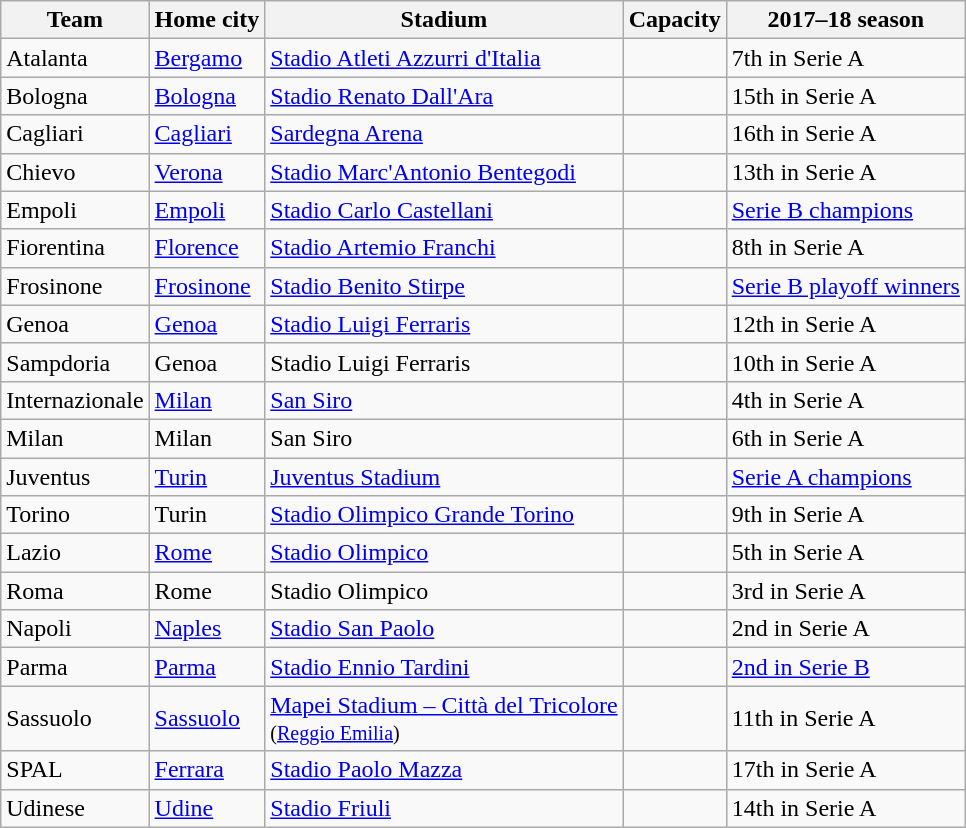<table class="wikitable sortable">
<tr>
<th>Team</th>
<th>Home city</th>
<th>Stadium</th>
<th>Capacity</th>
<th>2017–18 season</th>
</tr>
<tr>
<td>Atalanta</td>
<td><a href='#'>Bergamo</a></td>
<td><a href='#'>Stadio Atleti Azzurri d'Italia</a></td>
<td style="text-align:center;"></td>
<td>7th in Serie A</td>
</tr>
<tr>
<td>Bologna</td>
<td><a href='#'>Bologna</a></td>
<td><a href='#'>Stadio Renato Dall'Ara</a></td>
<td style="text-align:center;"></td>
<td>15th in Serie A</td>
</tr>
<tr>
<td>Cagliari</td>
<td><a href='#'>Cagliari</a></td>
<td><a href='#'>Sardegna Arena</a></td>
<td style="text-align:center;"></td>
<td>16th in Serie A</td>
</tr>
<tr>
<td>Chievo</td>
<td><a href='#'>Verona</a></td>
<td><a href='#'>Stadio Marc'Antonio Bentegodi</a></td>
<td style="text-align:center;"></td>
<td>13th in Serie A</td>
</tr>
<tr>
<td>Empoli</td>
<td><a href='#'>Empoli</a></td>
<td><a href='#'>Stadio Carlo Castellani</a></td>
<td style="text-align:center;"></td>
<td><a href='#'>Serie B champions</a></td>
</tr>
<tr>
<td>Fiorentina</td>
<td><a href='#'>Florence</a></td>
<td><a href='#'>Stadio Artemio Franchi</a></td>
<td style="text-align:center;"></td>
<td>8th in Serie A</td>
</tr>
<tr>
<td>Frosinone</td>
<td><a href='#'>Frosinone</a></td>
<td><a href='#'>Stadio Benito Stirpe</a></td>
<td style="text-align:center;"></td>
<td><a href='#'>Serie B playoff winners</a></td>
</tr>
<tr>
<td>Genoa</td>
<td><a href='#'>Genoa</a></td>
<td><a href='#'>Stadio Luigi Ferraris</a></td>
<td style="text-align:center;"></td>
<td>12th in Serie A</td>
</tr>
<tr>
<td>Sampdoria</td>
<td>Genoa</td>
<td>Stadio Luigi Ferraris</td>
<td style="text-align:center;"></td>
<td>10th in Serie A</td>
</tr>
<tr>
<td>Internazionale</td>
<td><a href='#'>Milan</a></td>
<td><a href='#'>San Siro</a></td>
<td style="text-align:center;"></td>
<td>4th in Serie A</td>
</tr>
<tr>
<td>Milan</td>
<td>Milan</td>
<td>San Siro</td>
<td style="text-align:center;"></td>
<td>6th in Serie A</td>
</tr>
<tr>
<td>Juventus</td>
<td><a href='#'>Turin</a></td>
<td><a href='#'>Juventus Stadium</a></td>
<td style="text-align:center;"></td>
<td><a href='#'>Serie A champions</a></td>
</tr>
<tr>
<td>Torino</td>
<td>Turin</td>
<td><a href='#'>Stadio Olimpico Grande Torino</a></td>
<td style="text-align:center;"></td>
<td>9th in Serie A</td>
</tr>
<tr>
<td>Lazio</td>
<td><a href='#'>Rome</a></td>
<td><a href='#'>Stadio Olimpico</a></td>
<td style="text-align:center;"></td>
<td>5th in Serie A</td>
</tr>
<tr>
<td>Roma</td>
<td>Rome</td>
<td>Stadio Olimpico</td>
<td style="text-align:center;"></td>
<td>3rd in Serie A</td>
</tr>
<tr>
<td>Napoli</td>
<td><a href='#'>Naples</a></td>
<td><a href='#'>Stadio San Paolo</a></td>
<td style="text-align:center;"></td>
<td>2nd in Serie A</td>
</tr>
<tr>
<td>Parma</td>
<td><a href='#'>Parma</a></td>
<td><a href='#'>Stadio Ennio Tardini</a></td>
<td style="text-align:center;"></td>
<td><a href='#'>2nd in Serie B</a></td>
</tr>
<tr>
<td>Sassuolo</td>
<td><a href='#'>Sassuolo</a></td>
<td><a href='#'>Mapei Stadium – Città del Tricolore</a><br><small>(<a href='#'>Reggio Emilia</a>)</small></td>
<td style="text-align:center;"></td>
<td>11th in Serie A</td>
</tr>
<tr>
<td>SPAL</td>
<td><a href='#'>Ferrara</a></td>
<td><a href='#'>Stadio Paolo Mazza</a></td>
<td style="text-align:center;"></td>
<td>17th in Serie A</td>
</tr>
<tr>
<td>Udinese</td>
<td><a href='#'>Udine</a></td>
<td><a href='#'>Stadio Friuli</a></td>
<td style="text-align:center;"></td>
<td>14th in Serie A</td>
</tr>
</table>
